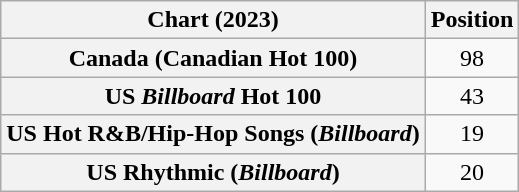<table class="wikitable sortable plainrowheaders" style="text-align:center">
<tr>
<th scope="col">Chart (2023)</th>
<th scope="col">Position</th>
</tr>
<tr>
<th scope="row">Canada (Canadian Hot 100)</th>
<td>98</td>
</tr>
<tr>
<th scope="row">US <em>Billboard</em> Hot 100</th>
<td>43</td>
</tr>
<tr>
<th scope="row">US Hot R&B/Hip-Hop Songs (<em>Billboard</em>)</th>
<td>19</td>
</tr>
<tr>
<th scope="row">US Rhythmic (<em>Billboard</em>)</th>
<td>20</td>
</tr>
</table>
